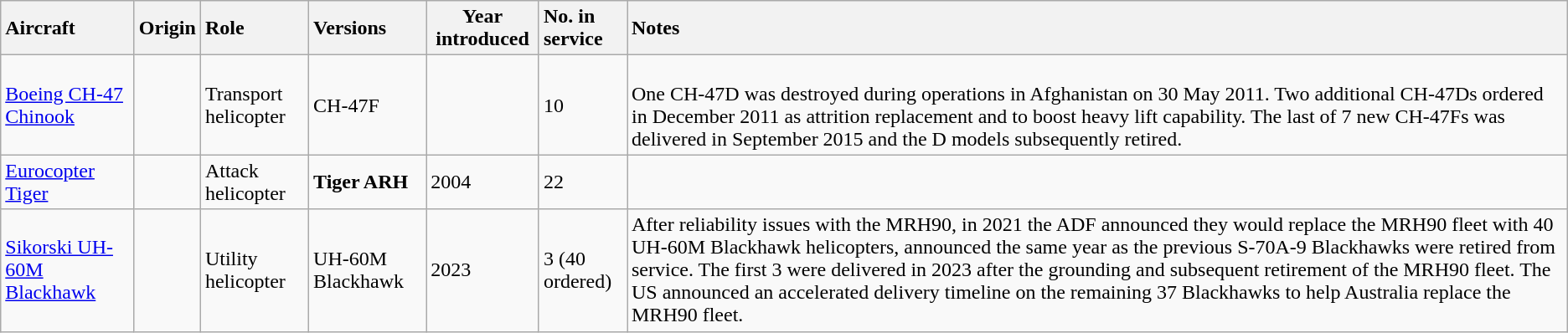<table class="wikitable">
<tr>
<th style="text-align: left;">Aircraft</th>
<th style="text-align: left;">Origin</th>
<th style="text-align: left;">Role</th>
<th style="text-align: left;">Versions</th>
<th>Year introduced</th>
<th style="text-align: left;">No. in service</th>
<th style="text-align: left;">Notes</th>
</tr>
<tr>
<td><a href='#'>Boeing CH-47 Chinook</a></td>
<td></td>
<td>Transport helicopter</td>
<td>CH-47F</td>
<td></td>
<td>10</td>
<td><br>One CH-47D was destroyed during operations in Afghanistan on 30 May 2011. Two additional CH-47Ds ordered in December 2011 as attrition replacement and to boost heavy lift capability. The last of 7 new CH-47Fs was delivered in September 2015 and the D models subsequently retired.</td>
</tr>
<tr>
<td><a href='#'>Eurocopter Tiger</a></td>
<td></td>
<td>Attack helicopter</td>
<td><strong>Tiger ARH</strong></td>
<td>2004</td>
<td>22</td>
<td></td>
</tr>
<tr>
<td><a href='#'>Sikorski UH-60M Blackhawk</a></td>
<td></td>
<td>Utility helicopter</td>
<td>UH-60M Blackhawk</td>
<td>2023</td>
<td>3 (40 ordered)</td>
<td>After reliability issues with the MRH90, in 2021 the ADF announced they would replace the MRH90 fleet with 40 UH-60M Blackhawk helicopters, announced the same year as the previous S-70A-9 Blackhawks were retired from service. The first 3 were delivered in 2023 after the grounding and subsequent retirement of the MRH90 fleet. The US announced an accelerated delivery timeline on the remaining 37 Blackhawks to help Australia replace the MRH90 fleet.</td>
</tr>
</table>
